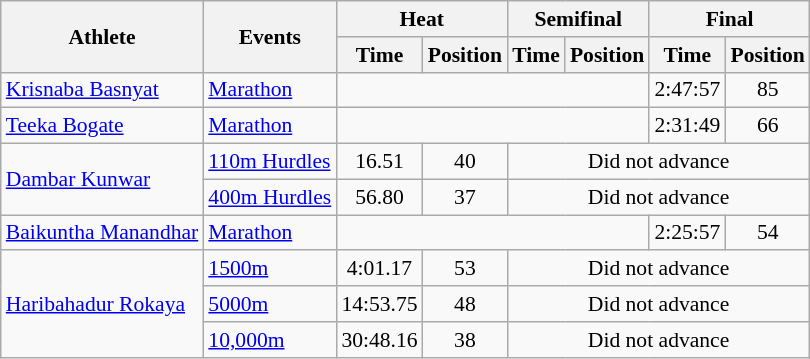<table class=wikitable style="font-size:90%">
<tr>
<th rowspan="2">Athlete</th>
<th rowspan="2">Events</th>
<th colspan="2">Heat</th>
<th colspan="2">Semifinal</th>
<th colspan="2">Final</th>
</tr>
<tr>
<th>Time</th>
<th>Position</th>
<th>Time</th>
<th>Position</th>
<th>Time</th>
<th>Position</th>
</tr>
<tr>
<td><a href='#'>Krisnaba Basnyat</a></td>
<td><a href='#'>Marathon</a></td>
<td align=center colspan="4"></td>
<td align=center>2:47:57</td>
<td align=center>85</td>
</tr>
<tr>
<td><a href='#'>Teeka Bogate</a></td>
<td><a href='#'>Marathon</a></td>
<td align=center colspan="4"></td>
<td align=center>2:31:49</td>
<td align=center>66</td>
</tr>
<tr>
<td rowspan=2><a href='#'>Dambar Kunwar</a></td>
<td><a href='#'>110m Hurdles</a></td>
<td align=center>16.51</td>
<td align=center>40</td>
<td align=center colspan="4">Did not advance</td>
</tr>
<tr>
<td><a href='#'>400m Hurdles</a></td>
<td align=center>56.80</td>
<td align=center>37</td>
<td align=center colspan="4">Did not advance</td>
</tr>
<tr>
<td><a href='#'>Baikuntha Manandhar</a></td>
<td><a href='#'>Marathon</a></td>
<td align=center colspan="4"></td>
<td align=center>2:25:57</td>
<td align=center>54</td>
</tr>
<tr>
<td rowspan=3><a href='#'>Haribahadur Rokaya</a></td>
<td><a href='#'>1500m</a></td>
<td align=center>4:01.17</td>
<td align=center>53</td>
<td align=center colspan="4">Did not advance</td>
</tr>
<tr>
<td><a href='#'>5000m</a></td>
<td align=center>14:53.75</td>
<td align=center>48</td>
<td align=center colspan="4">Did not advance</td>
</tr>
<tr>
<td><a href='#'>10,000m</a></td>
<td align=center>30:48.16</td>
<td align=center>38</td>
<td align=center colspan="4">Did not advance</td>
</tr>
</table>
